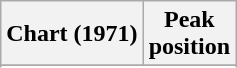<table class="wikitable sortable plainrowheaders" style="text-align:center">
<tr>
<th scope="col">Chart (1971)</th>
<th scope="col">Peak<br>position</th>
</tr>
<tr>
</tr>
<tr>
</tr>
</table>
